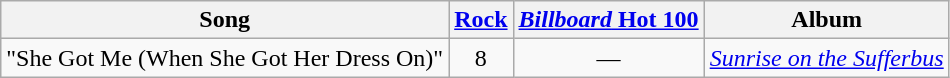<table class="wikitable">
<tr>
<th>Song</th>
<th><a href='#'>Rock</a></th>
<th><a href='#'><em>Billboard</em> Hot 100</a></th>
<th>Album</th>
</tr>
<tr>
<td>"She Got Me (When She Got Her Dress On)"</td>
<td style="text-align:center;">8</td>
<td style="text-align:center;">—</td>
<td><em><a href='#'>Sunrise on the Sufferbus</a></em></td>
</tr>
</table>
